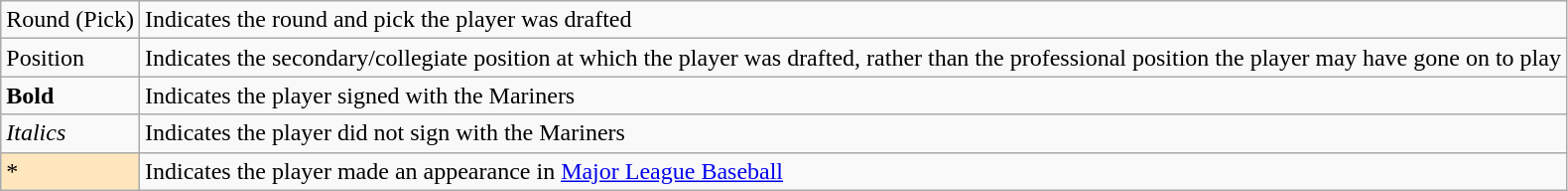<table class="wikitable" border="1">
<tr>
<td>Round (Pick)</td>
<td>Indicates the round and pick the player was drafted</td>
</tr>
<tr>
<td>Position</td>
<td>Indicates the secondary/collegiate position at which the player was drafted, rather than the professional position the player may have gone on to play</td>
</tr>
<tr>
<td><strong>Bold</strong></td>
<td>Indicates the player signed with the Mariners</td>
</tr>
<tr>
<td><em>Italics</em></td>
<td>Indicates the player did not sign with the Mariners</td>
</tr>
<tr>
<td style="background-color: #FFE6BD">*</td>
<td>Indicates the player made an appearance in <a href='#'>Major League Baseball</a></td>
</tr>
</table>
